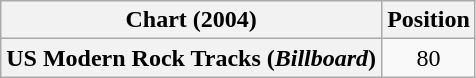<table class="wikitable plainrowheaders" style="text-align:center">
<tr>
<th scope="col">Chart (2004)</th>
<th scope="col">Position</th>
</tr>
<tr>
<th scope="row">US Modern Rock Tracks (<em>Billboard</em>)</th>
<td>80</td>
</tr>
</table>
